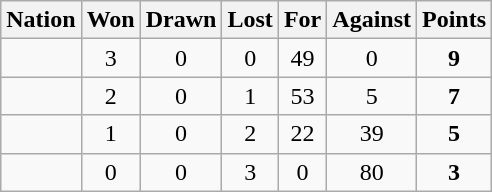<table class="wikitable" style="text-align: center;">
<tr>
<th>Nation</th>
<th>Won</th>
<th>Drawn</th>
<th>Lost</th>
<th>For</th>
<th>Against</th>
<th>Points</th>
</tr>
<tr>
<td align="left"></td>
<td>3</td>
<td>0</td>
<td>0</td>
<td>49</td>
<td>0</td>
<td><strong>9</strong></td>
</tr>
<tr>
<td align="left"></td>
<td>2</td>
<td>0</td>
<td>1</td>
<td>53</td>
<td>5</td>
<td><strong>7</strong></td>
</tr>
<tr>
<td align="left"></td>
<td>1</td>
<td>0</td>
<td>2</td>
<td>22</td>
<td>39</td>
<td><strong>5</strong></td>
</tr>
<tr>
<td align="left"></td>
<td>0</td>
<td>0</td>
<td>3</td>
<td>0</td>
<td>80</td>
<td><strong>3</strong></td>
</tr>
</table>
